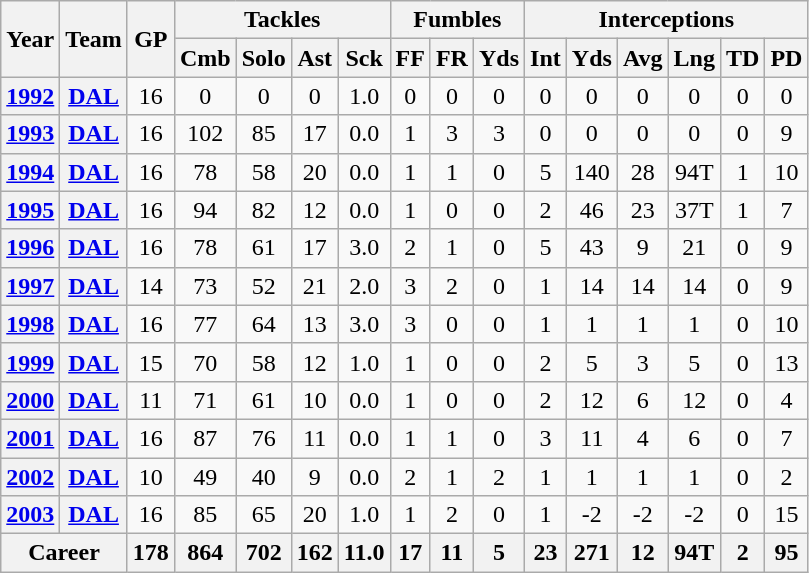<table class="wikitable" style="text-align:center;">
<tr>
<th rowspan="2">Year</th>
<th rowspan="2">Team</th>
<th rowspan="2">GP</th>
<th colspan="4">Tackles</th>
<th colspan="3">Fumbles</th>
<th colspan="6">Interceptions</th>
</tr>
<tr>
<th>Cmb</th>
<th>Solo</th>
<th>Ast</th>
<th>Sck</th>
<th>FF</th>
<th>FR</th>
<th>Yds</th>
<th>Int</th>
<th>Yds</th>
<th>Avg</th>
<th>Lng</th>
<th>TD</th>
<th>PD</th>
</tr>
<tr>
<th><a href='#'>1992</a></th>
<th><a href='#'>DAL</a></th>
<td>16</td>
<td>0</td>
<td>0</td>
<td>0</td>
<td>1.0</td>
<td>0</td>
<td>0</td>
<td>0</td>
<td>0</td>
<td>0</td>
<td>0</td>
<td>0</td>
<td>0</td>
<td>0</td>
</tr>
<tr>
<th><a href='#'>1993</a></th>
<th><a href='#'>DAL</a></th>
<td>16</td>
<td>102</td>
<td>85</td>
<td>17</td>
<td>0.0</td>
<td>1</td>
<td>3</td>
<td>3</td>
<td>0</td>
<td>0</td>
<td>0</td>
<td>0</td>
<td>0</td>
<td>9</td>
</tr>
<tr>
<th><a href='#'>1994</a></th>
<th><a href='#'>DAL</a></th>
<td>16</td>
<td>78</td>
<td>58</td>
<td>20</td>
<td>0.0</td>
<td>1</td>
<td>1</td>
<td>0</td>
<td>5</td>
<td>140</td>
<td>28</td>
<td>94T</td>
<td>1</td>
<td>10</td>
</tr>
<tr>
<th><a href='#'>1995</a></th>
<th><a href='#'>DAL</a></th>
<td>16</td>
<td>94</td>
<td>82</td>
<td>12</td>
<td>0.0</td>
<td>1</td>
<td>0</td>
<td>0</td>
<td>2</td>
<td>46</td>
<td>23</td>
<td>37T</td>
<td>1</td>
<td>7</td>
</tr>
<tr>
<th><a href='#'>1996</a></th>
<th><a href='#'>DAL</a></th>
<td>16</td>
<td>78</td>
<td>61</td>
<td>17</td>
<td>3.0</td>
<td>2</td>
<td>1</td>
<td>0</td>
<td>5</td>
<td>43</td>
<td>9</td>
<td>21</td>
<td>0</td>
<td>9</td>
</tr>
<tr>
<th><a href='#'>1997</a></th>
<th><a href='#'>DAL</a></th>
<td>14</td>
<td>73</td>
<td>52</td>
<td>21</td>
<td>2.0</td>
<td>3</td>
<td>2</td>
<td>0</td>
<td>1</td>
<td>14</td>
<td>14</td>
<td>14</td>
<td>0</td>
<td>9</td>
</tr>
<tr>
<th><a href='#'>1998</a></th>
<th><a href='#'>DAL</a></th>
<td>16</td>
<td>77</td>
<td>64</td>
<td>13</td>
<td>3.0</td>
<td>3</td>
<td>0</td>
<td>0</td>
<td>1</td>
<td>1</td>
<td>1</td>
<td>1</td>
<td>0</td>
<td>10</td>
</tr>
<tr>
<th><a href='#'>1999</a></th>
<th><a href='#'>DAL</a></th>
<td>15</td>
<td>70</td>
<td>58</td>
<td>12</td>
<td>1.0</td>
<td>1</td>
<td>0</td>
<td>0</td>
<td>2</td>
<td>5</td>
<td>3</td>
<td>5</td>
<td>0</td>
<td>13</td>
</tr>
<tr>
<th><a href='#'>2000</a></th>
<th><a href='#'>DAL</a></th>
<td>11</td>
<td>71</td>
<td>61</td>
<td>10</td>
<td>0.0</td>
<td>1</td>
<td>0</td>
<td>0</td>
<td>2</td>
<td>12</td>
<td>6</td>
<td>12</td>
<td>0</td>
<td>4</td>
</tr>
<tr>
<th><a href='#'>2001</a></th>
<th><a href='#'>DAL</a></th>
<td>16</td>
<td>87</td>
<td>76</td>
<td>11</td>
<td>0.0</td>
<td>1</td>
<td>1</td>
<td>0</td>
<td>3</td>
<td>11</td>
<td>4</td>
<td>6</td>
<td>0</td>
<td>7</td>
</tr>
<tr>
<th><a href='#'>2002</a></th>
<th><a href='#'>DAL</a></th>
<td>10</td>
<td>49</td>
<td>40</td>
<td>9</td>
<td>0.0</td>
<td>2</td>
<td>1</td>
<td>2</td>
<td>1</td>
<td>1</td>
<td>1</td>
<td>1</td>
<td>0</td>
<td>2</td>
</tr>
<tr>
<th><a href='#'>2003</a></th>
<th><a href='#'>DAL</a></th>
<td>16</td>
<td>85</td>
<td>65</td>
<td>20</td>
<td>1.0</td>
<td>1</td>
<td>2</td>
<td>0</td>
<td>1</td>
<td>-2</td>
<td>-2</td>
<td>-2</td>
<td>0</td>
<td>15</td>
</tr>
<tr>
<th colspan="2">Career</th>
<th>178</th>
<th>864</th>
<th>702</th>
<th>162</th>
<th>11.0</th>
<th>17</th>
<th>11</th>
<th>5</th>
<th>23</th>
<th>271</th>
<th>12</th>
<th>94T</th>
<th>2</th>
<th>95</th>
</tr>
</table>
